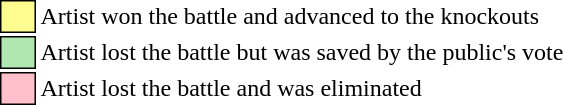<table class="toccolours" style="font-size:100%">
<tr>
<td style="background:#fdfc8f; border: 1px solid black">     </td>
<td>Artist won the battle and advanced to the knockouts</td>
</tr>
<tr>
<td style="background:#b0e6b0; border:1px solid black">     </td>
<td>Artist lost the battle but was saved by the public's vote</td>
</tr>
<tr>
<td style="background: pink; border: 1px solid black">     </td>
<td>Artist lost the battle and was eliminated</td>
</tr>
</table>
